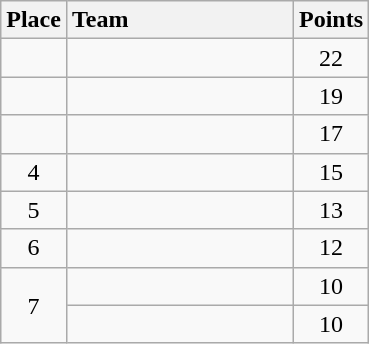<table class="wikitable" style="text-align:center; padding-bottom:0;">
<tr>
<th>Place</th>
<th style="width:9em; text-align:left;">Team</th>
<th>Points</th>
</tr>
<tr>
<td></td>
<td align=left></td>
<td>22</td>
</tr>
<tr>
<td></td>
<td align=left></td>
<td>19</td>
</tr>
<tr>
<td></td>
<td align=left></td>
<td>17</td>
</tr>
<tr>
<td>4</td>
<td align=left></td>
<td>15</td>
</tr>
<tr>
<td>5</td>
<td align=left></td>
<td>13</td>
</tr>
<tr>
<td>6</td>
<td align=left></td>
<td>12</td>
</tr>
<tr>
<td rowspan=2>7</td>
<td align=left></td>
<td>10</td>
</tr>
<tr>
<td align=left></td>
<td>10</td>
</tr>
</table>
